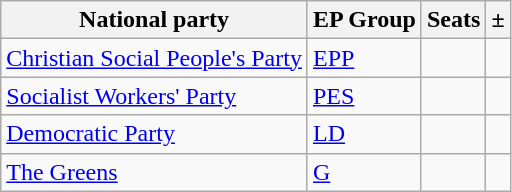<table class="wikitable">
<tr>
<th>National party</th>
<th>EP Group</th>
<th>Seats</th>
<th>±</th>
</tr>
<tr>
<td> <a href='#'>Christian Social People's Party</a></td>
<td> <a href='#'>EPP</a></td>
<td></td>
<td></td>
</tr>
<tr>
<td> <a href='#'>Socialist Workers' Party</a></td>
<td> <a href='#'>PES</a></td>
<td></td>
<td></td>
</tr>
<tr>
<td> <a href='#'>Democratic Party</a></td>
<td> <a href='#'>LD</a></td>
<td></td>
<td></td>
</tr>
<tr>
<td> <a href='#'>The Greens</a></td>
<td> <a href='#'>G</a></td>
<td></td>
<td></td>
</tr>
</table>
